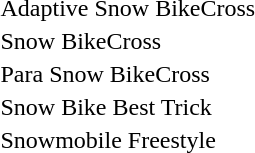<table>
<tr>
<td>Adaptive Snow BikeCross</td>
<td></td>
<td></td>
<td></td>
</tr>
<tr>
<td>Snow BikeCross</td>
<td></td>
<td></td>
<td></td>
</tr>
<tr>
<td>Para Snow BikeCross</td>
<td></td>
<td></td>
<td></td>
</tr>
<tr>
<td>Snow Bike Best Trick</td>
<td></td>
<td></td>
<td></td>
</tr>
<tr>
<td>Snowmobile Freestyle</td>
<td></td>
<td></td>
<td></td>
</tr>
</table>
